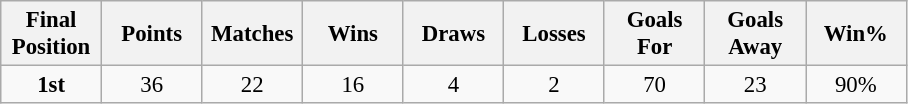<table class="wikitable" style="font-size: 95%; text-align: center;">
<tr>
<th width=60>Final Position</th>
<th width=60>Points</th>
<th width=60>Matches</th>
<th width=60>Wins</th>
<th width=60>Draws</th>
<th width=60>Losses</th>
<th width=60>Goals For</th>
<th width=60>Goals Away</th>
<th width=60>Win%</th>
</tr>
<tr>
<td><strong>1st</strong></td>
<td>36</td>
<td>22</td>
<td>16</td>
<td>4</td>
<td>2</td>
<td>70</td>
<td>23</td>
<td>90%</td>
</tr>
</table>
